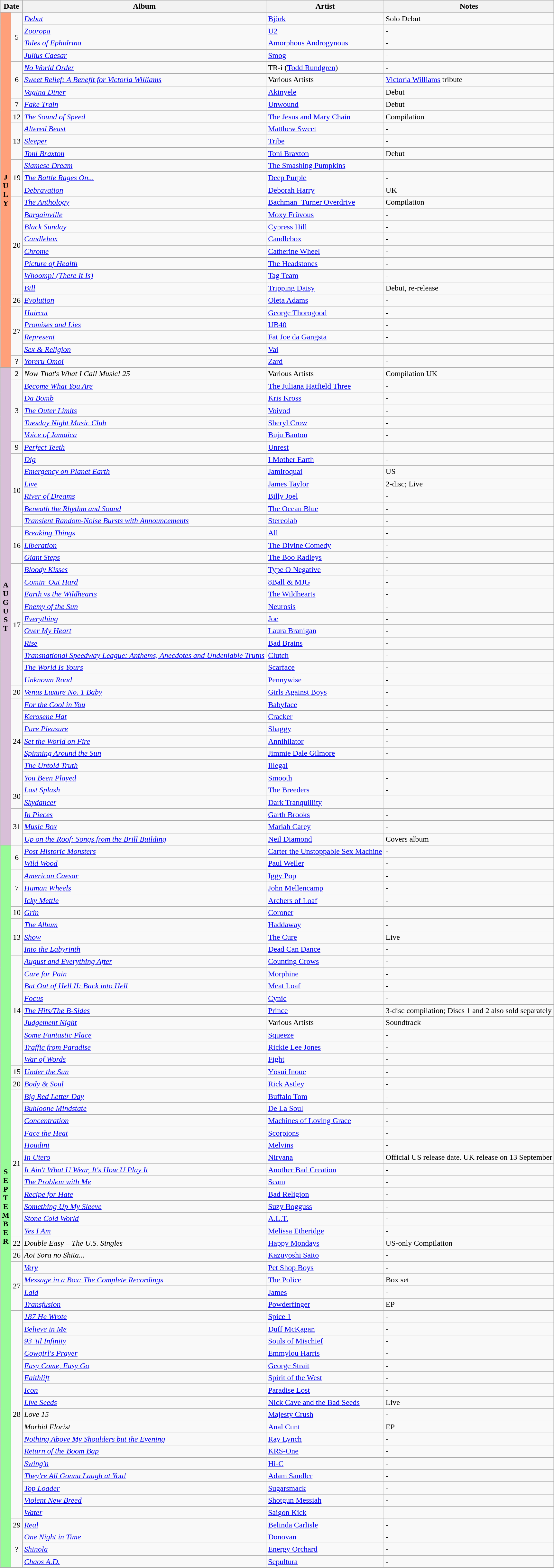<table class="wikitable">
<tr>
<th colspan="2">Date</th>
<th>Album</th>
<th>Artist</th>
<th>Notes</th>
</tr>
<tr>
<td rowspan="29" valign="center" align="center" style="background:#FFA07A; textcolor:#000;"><strong>J<br>U<br>L<br>Y</strong></td>
<td rowspan="4" align="center">5</td>
<td><em><a href='#'>Debut</a></em></td>
<td><a href='#'>Björk</a></td>
<td>Solo Debut</td>
</tr>
<tr>
<td><em><a href='#'>Zooropa</a></em></td>
<td><a href='#'>U2</a></td>
<td>-</td>
</tr>
<tr>
<td><em><a href='#'>Tales of Ephidrina</a></em></td>
<td><a href='#'>Amorphous Androgynous</a></td>
<td>-</td>
</tr>
<tr>
<td><em><a href='#'>Julius Caesar</a></em></td>
<td><a href='#'>Smog</a></td>
<td>-</td>
</tr>
<tr>
<td rowspan="3" align="center">6</td>
<td><em><a href='#'>No World Order</a></em></td>
<td>TR-i (<a href='#'>Todd Rundgren</a>)</td>
<td>-</td>
</tr>
<tr>
<td><em><a href='#'>Sweet Relief: A Benefit for Victoria Williams</a></em></td>
<td>Various Artists</td>
<td><a href='#'>Victoria Williams</a> tribute</td>
</tr>
<tr>
<td><em><a href='#'>Vagina Diner</a></em></td>
<td><a href='#'>Akinyele</a></td>
<td>Debut</td>
</tr>
<tr>
<td align="center">7</td>
<td><em><a href='#'>Fake Train</a></em></td>
<td><a href='#'>Unwound</a></td>
<td>Debut</td>
</tr>
<tr>
<td align="center">12</td>
<td><em><a href='#'>The Sound of Speed</a></em></td>
<td><a href='#'>The Jesus and Mary Chain</a></td>
<td>Compilation</td>
</tr>
<tr>
<td rowspan="3" align="center">13</td>
<td><em><a href='#'>Altered Beast</a></em></td>
<td><a href='#'>Matthew Sweet</a></td>
<td>-</td>
</tr>
<tr>
<td><em><a href='#'>Sleeper</a></em></td>
<td><a href='#'>Tribe</a></td>
<td>-</td>
</tr>
<tr>
<td><em><a href='#'>Toni Braxton</a></em></td>
<td><a href='#'>Toni Braxton</a></td>
<td>Debut</td>
</tr>
<tr>
<td rowspan="3" align="center">19</td>
<td><em><a href='#'>Siamese Dream</a></em></td>
<td><a href='#'>The Smashing Pumpkins</a></td>
<td>-</td>
</tr>
<tr>
<td><em><a href='#'>The Battle Rages On...</a></em></td>
<td><a href='#'>Deep Purple</a></td>
<td>-</td>
</tr>
<tr>
<td><em><a href='#'>Debravation</a></em></td>
<td><a href='#'>Deborah Harry</a></td>
<td>UK</td>
</tr>
<tr>
<td rowspan="8" align="center">20</td>
<td><em><a href='#'>The Anthology</a></em></td>
<td><a href='#'>Bachman–Turner Overdrive</a></td>
<td>Compilation</td>
</tr>
<tr>
<td><em><a href='#'>Bargainville</a></em></td>
<td><a href='#'>Moxy Früvous</a></td>
<td>-</td>
</tr>
<tr>
<td><em><a href='#'>Black Sunday</a></em></td>
<td><a href='#'>Cypress Hill</a></td>
<td>-</td>
</tr>
<tr>
<td><em><a href='#'>Candlebox</a></em></td>
<td><a href='#'>Candlebox</a></td>
<td>-</td>
</tr>
<tr>
<td><em><a href='#'>Chrome</a></em></td>
<td><a href='#'>Catherine Wheel</a></td>
<td>-</td>
</tr>
<tr>
<td><em><a href='#'>Picture of Health</a></em></td>
<td><a href='#'>The Headstones</a></td>
<td>-</td>
</tr>
<tr>
<td><em><a href='#'>Whoomp! (There It Is)</a></em></td>
<td><a href='#'>Tag Team</a></td>
<td>-</td>
</tr>
<tr>
<td><em><a href='#'>Bill</a></em></td>
<td><a href='#'>Tripping Daisy</a></td>
<td>Debut, re-release</td>
</tr>
<tr>
<td rowspan="1" align="center">26</td>
<td><em><a href='#'>Evolution</a></em></td>
<td><a href='#'>Oleta Adams</a></td>
<td>-</td>
</tr>
<tr>
<td rowspan="4" align="center">27</td>
<td><em><a href='#'>Haircut</a></em></td>
<td><a href='#'>George Thorogood</a></td>
<td>-</td>
</tr>
<tr>
<td><em><a href='#'>Promises and Lies</a></em></td>
<td><a href='#'>UB40</a></td>
<td>-</td>
</tr>
<tr>
<td><em><a href='#'>Represent</a></em></td>
<td><a href='#'>Fat Joe da Gangsta</a></td>
<td>-</td>
</tr>
<tr>
<td><em><a href='#'>Sex & Religion</a></em></td>
<td><a href='#'>Vai</a></td>
<td>-</td>
</tr>
<tr>
<td rowspan="1" align="center">?</td>
<td><em><a href='#'>Yoreru Omoi</a></em></td>
<td><a href='#'>Zard</a></td>
<td>-</td>
</tr>
<tr>
<td rowspan="39" valign="center" align="center" style="background:#D8BFD8; textcolor:#000;"><strong>A<br>U<br>G<br>U<br>S<br>T</strong></td>
<td rowspan="1" align="center">2</td>
<td><em>Now That's What I Call Music! 25</em></td>
<td>Various Artists</td>
<td>Compilation UK</td>
</tr>
<tr>
<td rowspan="5" align="center">3</td>
<td><em><a href='#'>Become What You Are</a></em></td>
<td><a href='#'>The Juliana Hatfield Three</a></td>
<td>-</td>
</tr>
<tr>
<td><em><a href='#'>Da Bomb</a></em></td>
<td><a href='#'>Kris Kross</a></td>
<td>-</td>
</tr>
<tr>
<td><em><a href='#'>The Outer Limits</a></em></td>
<td><a href='#'>Voivod</a></td>
<td>-</td>
</tr>
<tr>
<td><em><a href='#'>Tuesday Night Music Club</a></em></td>
<td><a href='#'>Sheryl Crow</a></td>
<td>-</td>
</tr>
<tr>
<td><em><a href='#'>Voice of Jamaica</a></em></td>
<td><a href='#'>Buju Banton</a></td>
<td>-</td>
</tr>
<tr>
<td rowspan="1" align="center">9</td>
<td><em><a href='#'>Perfect Teeth</a></em></td>
<td><a href='#'>Unrest</a></td>
<td></td>
</tr>
<tr>
<td rowspan="6" align="center">10</td>
<td><em><a href='#'>Dig</a></em></td>
<td><a href='#'>I Mother Earth</a></td>
<td>-</td>
</tr>
<tr>
<td><em><a href='#'>Emergency on Planet Earth</a></em></td>
<td><a href='#'>Jamiroquai</a></td>
<td>US</td>
</tr>
<tr>
<td><em><a href='#'>Live</a></em></td>
<td><a href='#'>James Taylor</a></td>
<td>2-disc; Live</td>
</tr>
<tr>
<td><em><a href='#'>River of Dreams</a></em></td>
<td><a href='#'>Billy Joel</a></td>
<td>-</td>
</tr>
<tr>
<td><em><a href='#'>Beneath the Rhythm and Sound</a></em></td>
<td><a href='#'>The Ocean Blue</a></td>
<td>-</td>
</tr>
<tr>
<td><em><a href='#'>Transient Random-Noise Bursts with Announcements</a></em></td>
<td><a href='#'>Stereolab</a></td>
<td>-</td>
</tr>
<tr>
<td rowspan="3" align="center">16</td>
<td><em><a href='#'>Breaking Things</a></em></td>
<td><a href='#'>All</a></td>
<td>-</td>
</tr>
<tr>
<td><em><a href='#'>Liberation</a></em></td>
<td><a href='#'>The Divine Comedy</a></td>
<td>-</td>
</tr>
<tr>
<td><em><a href='#'>Giant Steps</a></em></td>
<td><a href='#'>The Boo Radleys</a></td>
<td>-</td>
</tr>
<tr>
<td rowspan="10" align="center">17</td>
<td><em><a href='#'>Bloody Kisses</a></em></td>
<td><a href='#'>Type O Negative</a></td>
<td>-</td>
</tr>
<tr>
<td><em><a href='#'>Comin' Out Hard</a></em></td>
<td><a href='#'>8Ball & MJG</a></td>
<td>-</td>
</tr>
<tr>
<td><em><a href='#'>Earth vs the Wildhearts</a></em></td>
<td><a href='#'>The Wildhearts</a></td>
<td>-</td>
</tr>
<tr>
<td><em><a href='#'>Enemy of the Sun</a></em></td>
<td><a href='#'>Neurosis</a></td>
<td>-</td>
</tr>
<tr>
<td><em><a href='#'>Everything</a></em></td>
<td><a href='#'>Joe</a></td>
<td>-</td>
</tr>
<tr>
<td><em><a href='#'>Over My Heart</a></em></td>
<td><a href='#'>Laura Branigan</a></td>
<td>-</td>
</tr>
<tr>
<td><em><a href='#'>Rise</a></em></td>
<td><a href='#'>Bad Brains</a></td>
<td>-</td>
</tr>
<tr>
<td><em><a href='#'>Transnational Speedway League: Anthems, Anecdotes and Undeniable Truths</a></em></td>
<td><a href='#'>Clutch</a></td>
<td>-</td>
</tr>
<tr>
<td><em><a href='#'>The World Is Yours</a></em></td>
<td><a href='#'>Scarface</a></td>
<td>-</td>
</tr>
<tr>
<td><em><a href='#'>Unknown Road</a></em></td>
<td><a href='#'>Pennywise</a></td>
<td>-</td>
</tr>
<tr>
<td rowspan="1" align="center">20</td>
<td><em><a href='#'>Venus Luxure No. 1 Baby</a></em></td>
<td><a href='#'>Girls Against Boys</a></td>
<td>-</td>
</tr>
<tr>
<td rowspan="7" align="center">24</td>
<td><em><a href='#'>For the Cool in You</a></em></td>
<td><a href='#'>Babyface</a></td>
<td>-</td>
</tr>
<tr>
<td><em><a href='#'>Kerosene Hat</a></em></td>
<td><a href='#'>Cracker</a></td>
<td>-</td>
</tr>
<tr>
<td><em><a href='#'>Pure Pleasure</a></em></td>
<td><a href='#'>Shaggy</a></td>
<td>-</td>
</tr>
<tr>
<td><em><a href='#'>Set the World on Fire</a></em></td>
<td><a href='#'>Annihilator</a></td>
<td>-</td>
</tr>
<tr>
<td><em><a href='#'>Spinning Around the Sun</a></em></td>
<td><a href='#'>Jimmie Dale Gilmore</a></td>
<td>-</td>
</tr>
<tr>
<td><em><a href='#'>The Untold Truth</a></em></td>
<td><a href='#'>Illegal</a></td>
<td>-</td>
</tr>
<tr>
<td><em><a href='#'>You Been Played</a></em></td>
<td><a href='#'>Smooth</a></td>
<td>-</td>
</tr>
<tr>
<td rowspan="2" align="center">30</td>
<td><em><a href='#'>Last Splash</a></em></td>
<td><a href='#'>The Breeders</a></td>
<td>-</td>
</tr>
<tr>
<td><em><a href='#'>Skydancer</a></em></td>
<td><a href='#'>Dark Tranquillity</a></td>
<td>-</td>
</tr>
<tr>
<td rowspan="3" align="center">31</td>
<td><em><a href='#'>In Pieces</a></em></td>
<td><a href='#'>Garth Brooks</a></td>
<td>-</td>
</tr>
<tr>
<td><em><a href='#'>Music Box</a></em></td>
<td><a href='#'>Mariah Carey</a></td>
<td>-</td>
</tr>
<tr>
<td><em><a href='#'>Up on the Roof: Songs from the Brill Building</a></em></td>
<td><a href='#'>Neil Diamond</a></td>
<td>Covers album</td>
</tr>
<tr>
<td rowspan="59" style="background:#98FB98; textcolor:#000;" valign="center" align="center"><strong>S<br>E<br>P<br>T<br>E<br>M<br>B<br>E<br>R</strong></td>
<td rowspan="2" align="center">6</td>
<td><em><a href='#'>Post Historic Monsters</a></em></td>
<td><a href='#'>Carter the Unstoppable Sex Machine</a></td>
<td>-</td>
</tr>
<tr>
<td><em><a href='#'>Wild Wood</a></em></td>
<td><a href='#'>Paul Weller</a></td>
<td>-</td>
</tr>
<tr>
<td rowspan="3" align="center">7</td>
<td><em><a href='#'>American Caesar</a></em></td>
<td><a href='#'>Iggy Pop</a></td>
<td>-</td>
</tr>
<tr>
<td><em><a href='#'>Human Wheels</a></em></td>
<td><a href='#'>John Mellencamp</a></td>
<td>-</td>
</tr>
<tr>
<td><em><a href='#'>Icky Mettle</a></em></td>
<td><a href='#'>Archers of Loaf</a></td>
<td>-</td>
</tr>
<tr>
<td rowspan="1" align="center">10</td>
<td><em><a href='#'>Grin</a></em></td>
<td><a href='#'>Coroner</a></td>
<td>-</td>
</tr>
<tr>
<td rowspan="3" align="center">13</td>
<td><em><a href='#'>The Album</a></em></td>
<td><a href='#'>Haddaway</a></td>
<td>-</td>
</tr>
<tr>
<td><em><a href='#'>Show</a></em></td>
<td><a href='#'>The Cure</a></td>
<td>Live</td>
</tr>
<tr>
<td><em><a href='#'>Into the Labyrinth</a></em></td>
<td><a href='#'>Dead Can Dance</a></td>
<td>-</td>
</tr>
<tr>
<td rowspan="9" align="center">14</td>
<td><em><a href='#'>August and Everything After</a></em></td>
<td><a href='#'>Counting Crows</a></td>
<td>-</td>
</tr>
<tr>
<td><em><a href='#'>Cure for Pain</a></em></td>
<td><a href='#'>Morphine</a></td>
<td>-</td>
</tr>
<tr>
<td><em><a href='#'>Bat Out of Hell II: Back into Hell</a></em></td>
<td><a href='#'>Meat Loaf</a></td>
<td>-</td>
</tr>
<tr>
<td><em><a href='#'>Focus</a></em></td>
<td><a href='#'>Cynic</a></td>
<td>-</td>
</tr>
<tr>
<td><em><a href='#'>The Hits/The B-Sides</a></em></td>
<td><a href='#'>Prince</a></td>
<td>3-disc compilation; Discs 1 and 2 also sold separately</td>
</tr>
<tr>
<td><em><a href='#'>Judgement Night</a></em></td>
<td>Various Artists</td>
<td>Soundtrack</td>
</tr>
<tr>
<td><em><a href='#'>Some Fantastic Place</a></em></td>
<td><a href='#'>Squeeze</a></td>
<td>-</td>
</tr>
<tr>
<td><em><a href='#'>Traffic from Paradise</a></em></td>
<td><a href='#'>Rickie Lee Jones</a></td>
<td>-</td>
</tr>
<tr>
<td><em><a href='#'>War of Words</a></em></td>
<td><a href='#'>Fight</a></td>
<td>-</td>
</tr>
<tr>
<td rowspan="1" align="center">15</td>
<td><em><a href='#'>Under the Sun</a></em></td>
<td><a href='#'>Yōsui Inoue</a></td>
<td>-</td>
</tr>
<tr>
<td rowspan="1" align="center">20</td>
<td><em><a href='#'>Body & Soul</a></em></td>
<td><a href='#'>Rick Astley</a></td>
<td>-</td>
</tr>
<tr>
<td rowspan="12" align="center">21</td>
<td><em><a href='#'>Big Red Letter Day</a></em></td>
<td><a href='#'>Buffalo Tom</a></td>
<td>-</td>
</tr>
<tr>
<td><em><a href='#'>Buhloone Mindstate</a></em></td>
<td><a href='#'>De La Soul</a></td>
<td>-</td>
</tr>
<tr>
<td><em><a href='#'>Concentration</a></em></td>
<td><a href='#'>Machines of Loving Grace</a></td>
<td>-</td>
</tr>
<tr>
<td><em><a href='#'>Face the Heat</a></em></td>
<td><a href='#'>Scorpions</a></td>
<td>-</td>
</tr>
<tr>
<td><em><a href='#'>Houdini</a></em></td>
<td><a href='#'>Melvins</a></td>
<td>-</td>
</tr>
<tr>
<td><em><a href='#'>In Utero</a></em></td>
<td><a href='#'>Nirvana</a></td>
<td>Official US release date. UK release on 13 September</td>
</tr>
<tr>
<td><em><a href='#'>It Ain't What U Wear, It's How U Play It</a></em></td>
<td><a href='#'>Another Bad Creation</a></td>
<td>-</td>
</tr>
<tr>
<td><em><a href='#'>The Problem with Me</a></em></td>
<td><a href='#'>Seam</a></td>
<td>-</td>
</tr>
<tr>
<td><em><a href='#'>Recipe for Hate</a></em></td>
<td><a href='#'>Bad Religion</a></td>
<td>-</td>
</tr>
<tr>
<td><em><a href='#'>Something Up My Sleeve</a></em></td>
<td><a href='#'>Suzy Bogguss</a></td>
<td>-</td>
</tr>
<tr>
<td><em><a href='#'>Stone Cold World</a></em></td>
<td><a href='#'>A.L.T.</a></td>
<td>-</td>
</tr>
<tr>
<td><em><a href='#'>Yes I Am</a></em></td>
<td><a href='#'>Melissa Etheridge</a></td>
<td>-</td>
</tr>
<tr>
<td align="center">22</td>
<td><em>Double Easy – The U.S. Singles</em></td>
<td><a href='#'>Happy Mondays</a></td>
<td>US-only Compilation</td>
</tr>
<tr>
<td align="center">26</td>
<td><em>Aoi Sora no Shita...</em></td>
<td><a href='#'>Kazuyoshi Saito</a></td>
<td>-</td>
</tr>
<tr>
<td rowspan="4" align="center">27</td>
<td><em><a href='#'>Very</a></em></td>
<td><a href='#'>Pet Shop Boys</a></td>
<td>-</td>
</tr>
<tr>
<td><em><a href='#'>Message in a Box: The Complete Recordings</a></em></td>
<td><a href='#'>The Police</a></td>
<td>Box set</td>
</tr>
<tr>
<td><em><a href='#'>Laid</a></em></td>
<td><a href='#'>James</a></td>
<td>-</td>
</tr>
<tr>
<td><em><a href='#'>Transfusion</a></em></td>
<td><a href='#'>Powderfinger</a></td>
<td>EP</td>
</tr>
<tr>
<td rowspan="17" align="center">28</td>
<td><em><a href='#'>187 He Wrote</a></em></td>
<td><a href='#'>Spice 1</a></td>
<td>-</td>
</tr>
<tr>
<td><em><a href='#'>Believe in Me</a></em></td>
<td><a href='#'>Duff McKagan</a></td>
<td>-</td>
</tr>
<tr>
<td><em><a href='#'>93 'til Infinity</a></em></td>
<td><a href='#'>Souls of Mischief</a></td>
<td>-</td>
</tr>
<tr>
<td><em><a href='#'>Cowgirl's Prayer</a></em></td>
<td><a href='#'>Emmylou Harris</a></td>
<td>-</td>
</tr>
<tr>
<td><em><a href='#'>Easy Come, Easy Go</a></em></td>
<td><a href='#'>George Strait</a></td>
<td>-</td>
</tr>
<tr>
<td><em><a href='#'>Faithlift</a></em></td>
<td><a href='#'>Spirit of the West</a></td>
<td>-</td>
</tr>
<tr>
<td><em><a href='#'>Icon</a></em></td>
<td><a href='#'>Paradise Lost</a></td>
<td>-</td>
</tr>
<tr>
<td><em><a href='#'>Live Seeds</a></em></td>
<td><a href='#'>Nick Cave and the Bad Seeds</a></td>
<td>Live</td>
</tr>
<tr>
<td><em>Love 15</em></td>
<td><a href='#'>Majesty Crush</a></td>
<td>-</td>
</tr>
<tr>
<td><em>Morbid Florist</em></td>
<td><a href='#'>Anal Cunt</a></td>
<td>EP</td>
</tr>
<tr>
<td><em><a href='#'>Nothing Above My Shoulders but the Evening</a></em></td>
<td><a href='#'>Ray Lynch</a></td>
<td>-</td>
</tr>
<tr>
<td><em><a href='#'>Return of the Boom Bap</a></em></td>
<td><a href='#'>KRS-One</a></td>
<td>-</td>
</tr>
<tr>
<td><em><a href='#'>Swing'n</a></em></td>
<td><a href='#'>Hi-C</a></td>
<td>-</td>
</tr>
<tr>
<td><em><a href='#'>They're All Gonna Laugh at You!</a></em></td>
<td><a href='#'>Adam Sandler</a></td>
<td>-</td>
</tr>
<tr>
<td><em><a href='#'>Top Loader</a></em></td>
<td><a href='#'>Sugarsmack</a></td>
<td>-</td>
</tr>
<tr>
<td><em><a href='#'>Violent New Breed</a></em></td>
<td><a href='#'>Shotgun Messiah</a></td>
<td>-</td>
</tr>
<tr>
<td><em><a href='#'>Water</a></em></td>
<td><a href='#'>Saigon Kick</a></td>
<td>-</td>
</tr>
<tr>
<td align="center">29</td>
<td><em><a href='#'>Real</a></em></td>
<td><a href='#'>Belinda Carlisle</a></td>
<td>-</td>
</tr>
<tr>
<td rowspan="3" align="center">?</td>
<td><em><a href='#'>One Night in Time</a></em></td>
<td><a href='#'>Donovan</a></td>
<td>-</td>
</tr>
<tr>
<td><em><a href='#'>Shinola</a></em></td>
<td><a href='#'>Energy Orchard</a></td>
<td>-</td>
</tr>
<tr>
<td><em><a href='#'>Chaos A.D.</a></em></td>
<td><a href='#'>Sepultura</a></td>
<td>-</td>
</tr>
<tr>
</tr>
</table>
